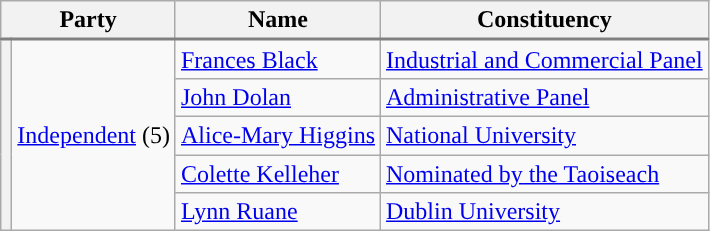<table class="wikitable">
<tr style="border-bottom: 2px solid gray;">
<th colspan=2>Party</th>
<th>Name</th>
<th>Constituency</th>
</tr>
<tr>
<th rowspan=5 style="background-color:"></th>
<td rowspan=5><a href='#'>Independent</a> (5)</td>
<td><a href='#'>Frances Black</a></td>
<td><a href='#'>Industrial and Commercial Panel</a></td>
</tr>
<tr>
<td><a href='#'>John Dolan</a></td>
<td><a href='#'>Administrative Panel</a></td>
</tr>
<tr>
<td><a href='#'>Alice-Mary Higgins</a></td>
<td><a href='#'>National University</a></td>
</tr>
<tr>
<td><a href='#'>Colette Kelleher</a></td>
<td><a href='#'>Nominated by the Taoiseach</a></td>
</tr>
<tr>
<td><a href='#'>Lynn Ruane</a></td>
<td><a href='#'>Dublin University</a></td>
</tr>
</table>
